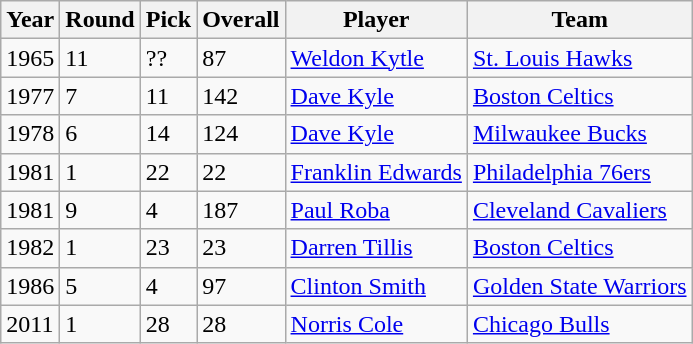<table class="wikitable">
<tr>
<th>Year</th>
<th>Round</th>
<th>Pick</th>
<th>Overall</th>
<th>Player</th>
<th>Team</th>
</tr>
<tr>
<td>1965</td>
<td>11</td>
<td>??</td>
<td>87</td>
<td><a href='#'>Weldon Kytle</a></td>
<td><a href='#'>St. Louis Hawks</a></td>
</tr>
<tr>
<td>1977</td>
<td>7</td>
<td>11</td>
<td>142</td>
<td><a href='#'>Dave Kyle</a></td>
<td><a href='#'>Boston Celtics</a></td>
</tr>
<tr>
<td>1978</td>
<td>6</td>
<td>14</td>
<td>124</td>
<td><a href='#'>Dave Kyle</a></td>
<td><a href='#'>Milwaukee Bucks</a></td>
</tr>
<tr>
<td>1981</td>
<td>1</td>
<td>22</td>
<td>22</td>
<td><a href='#'>Franklin Edwards</a></td>
<td><a href='#'>Philadelphia 76ers</a></td>
</tr>
<tr>
<td>1981</td>
<td>9</td>
<td>4</td>
<td>187</td>
<td><a href='#'>Paul Roba</a></td>
<td><a href='#'>Cleveland Cavaliers</a></td>
</tr>
<tr>
<td>1982</td>
<td>1</td>
<td>23</td>
<td>23</td>
<td><a href='#'>Darren Tillis</a></td>
<td><a href='#'>Boston Celtics</a></td>
</tr>
<tr>
<td>1986</td>
<td>5</td>
<td>4</td>
<td>97</td>
<td><a href='#'>Clinton Smith</a></td>
<td><a href='#'>Golden State Warriors</a></td>
</tr>
<tr>
<td>2011</td>
<td>1</td>
<td>28</td>
<td>28</td>
<td><a href='#'>Norris Cole</a></td>
<td><a href='#'>Chicago Bulls</a></td>
</tr>
</table>
